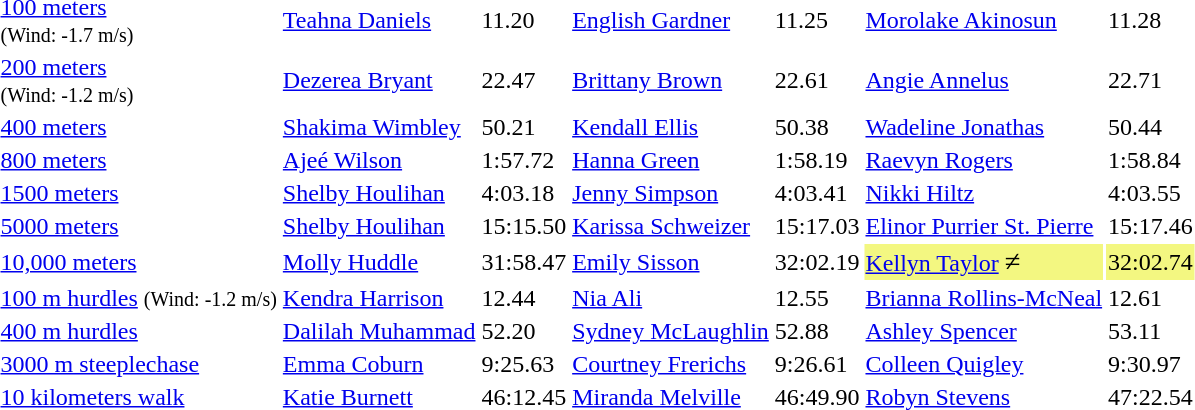<table>
<tr>
<td><a href='#'>100 meters</a><br><small>(Wind: -1.7 m/s)</small></td>
<td><a href='#'>Teahna Daniels</a></td>
<td>11.20</td>
<td><a href='#'>English Gardner</a></td>
<td>11.25</td>
<td><a href='#'>Morolake Akinosun</a></td>
<td>11.28</td>
</tr>
<tr>
<td><a href='#'>200 meters</a><br><small>(Wind: -1.2 m/s)</small></td>
<td><a href='#'>Dezerea Bryant</a></td>
<td>22.47</td>
<td><a href='#'>Brittany Brown</a></td>
<td>22.61</td>
<td><a href='#'>Angie Annelus</a></td>
<td>22.71</td>
</tr>
<tr>
<td><a href='#'>400 meters</a></td>
<td><a href='#'>Shakima Wimbley</a></td>
<td>50.21</td>
<td><a href='#'>Kendall Ellis</a></td>
<td>50.38</td>
<td><a href='#'>Wadeline Jonathas</a></td>
<td>50.44</td>
</tr>
<tr>
<td><a href='#'>800 meters</a></td>
<td><a href='#'>Ajeé Wilson</a></td>
<td>1:57.72</td>
<td><a href='#'>Hanna Green</a></td>
<td>1:58.19</td>
<td><a href='#'>Raevyn Rogers</a></td>
<td>1:58.84</td>
</tr>
<tr>
<td><a href='#'>1500 meters</a></td>
<td><a href='#'>Shelby Houlihan</a></td>
<td>4:03.18</td>
<td><a href='#'>Jenny Simpson</a></td>
<td>4:03.41</td>
<td><a href='#'>Nikki Hiltz</a></td>
<td>4:03.55</td>
</tr>
<tr>
<td><a href='#'>5000 meters</a></td>
<td><a href='#'>Shelby Houlihan</a></td>
<td>15:15.50</td>
<td><a href='#'>Karissa Schweizer</a></td>
<td>15:17.03</td>
<td><a href='#'>Elinor Purrier St. Pierre</a></td>
<td>15:17.46</td>
</tr>
<tr>
<td><a href='#'>10,000 meters</a></td>
<td><a href='#'>Molly Huddle</a></td>
<td>31:58.47</td>
<td><a href='#'>Emily Sisson</a></td>
<td>32:02.19</td>
<td bgcolor=#F3F781><a href='#'>Kellyn Taylor</a> <big>≠</big></td>
<td bgcolor=#F3F781>32:02.74</td>
</tr>
<tr>
<td><a href='#'>100 m hurdles</a> <small>(Wind: -1.2 m/s)</small></td>
<td><a href='#'>Kendra Harrison</a></td>
<td>12.44</td>
<td><a href='#'>Nia Ali</a></td>
<td>12.55</td>
<td><a href='#'>Brianna Rollins-McNeal</a></td>
<td>12.61</td>
</tr>
<tr>
<td><a href='#'>400 m hurdles</a></td>
<td><a href='#'>Dalilah Muhammad</a></td>
<td>52.20 </td>
<td><a href='#'>Sydney McLaughlin</a></td>
<td>52.88</td>
<td><a href='#'>Ashley Spencer</a></td>
<td>53.11</td>
</tr>
<tr>
<td><a href='#'>3000 m steeplechase</a></td>
<td><a href='#'>Emma Coburn</a></td>
<td>9:25.63</td>
<td><a href='#'>Courtney Frerichs</a></td>
<td>9:26.61</td>
<td><a href='#'>Colleen Quigley</a></td>
<td>9:30.97</td>
</tr>
<tr>
<td><a href='#'>10 kilometers walk</a></td>
<td><a href='#'>Katie Burnett</a></td>
<td>46:12.45</td>
<td><a href='#'>Miranda Melville</a></td>
<td>46:49.90</td>
<td><a href='#'>Robyn Stevens</a></td>
<td>47:22.54<br></td>
</tr>
</table>
